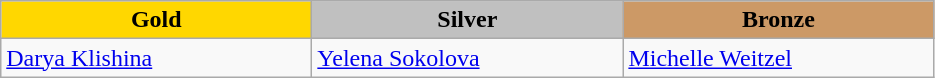<table class="wikitable" style="text-align:left">
<tr align="center">
<td width=200 bgcolor=gold><strong>Gold</strong></td>
<td width=200 bgcolor=silver><strong>Silver</strong></td>
<td width=200 bgcolor=CC9966><strong>Bronze</strong></td>
</tr>
<tr>
<td><a href='#'>Darya Klishina</a><br><em></em></td>
<td><a href='#'>Yelena Sokolova</a><br><em></em></td>
<td><a href='#'>Michelle Weitzel</a><br><em></em></td>
</tr>
</table>
